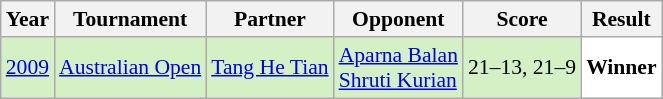<table class="sortable wikitable" style="font-size: 90%;">
<tr>
<th>Year</th>
<th>Tournament</th>
<th>Partner</th>
<th>Opponent</th>
<th>Score</th>
<th>Result</th>
</tr>
<tr style="background:#D4F1C5">
<td align="center"><a href='#'>2009</a></td>
<td align="left"><a href='#'>Australian Open</a></td>
<td align="left"> <a href='#'>Tang He Tian</a></td>
<td align="left"> <a href='#'>Aparna Balan</a> <br>  <a href='#'>Shruti Kurian</a></td>
<td align="left">21–13, 21–9</td>
<td style="text-align:left; background:white"> <strong>Winner</strong></td>
</tr>
</table>
